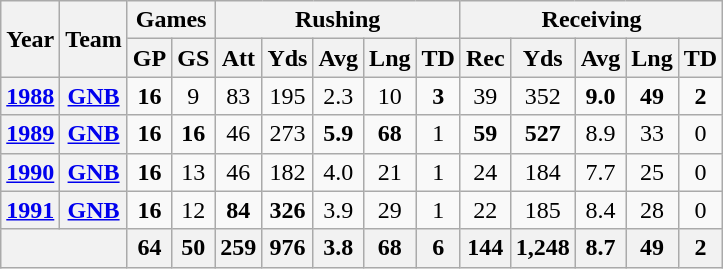<table class="wikitable" style="text-align:center;">
<tr>
<th rowspan="2">Year</th>
<th rowspan="2">Team</th>
<th colspan="2">Games</th>
<th colspan="5">Rushing</th>
<th colspan="5">Receiving</th>
</tr>
<tr>
<th>GP</th>
<th>GS</th>
<th>Att</th>
<th>Yds</th>
<th>Avg</th>
<th>Lng</th>
<th>TD</th>
<th>Rec</th>
<th>Yds</th>
<th>Avg</th>
<th>Lng</th>
<th>TD</th>
</tr>
<tr>
<th><a href='#'>1988</a></th>
<th><a href='#'>GNB</a></th>
<td><strong>16</strong></td>
<td>9</td>
<td>83</td>
<td>195</td>
<td>2.3</td>
<td>10</td>
<td><strong>3</strong></td>
<td>39</td>
<td>352</td>
<td><strong>9.0</strong></td>
<td><strong>49</strong></td>
<td><strong>2</strong></td>
</tr>
<tr>
<th><a href='#'>1989</a></th>
<th><a href='#'>GNB</a></th>
<td><strong>16</strong></td>
<td><strong>16</strong></td>
<td>46</td>
<td>273</td>
<td><strong>5.9</strong></td>
<td><strong>68</strong></td>
<td>1</td>
<td><strong>59</strong></td>
<td><strong>527</strong></td>
<td>8.9</td>
<td>33</td>
<td>0</td>
</tr>
<tr>
<th><a href='#'>1990</a></th>
<th><a href='#'>GNB</a></th>
<td><strong>16</strong></td>
<td>13</td>
<td>46</td>
<td>182</td>
<td>4.0</td>
<td>21</td>
<td>1</td>
<td>24</td>
<td>184</td>
<td>7.7</td>
<td>25</td>
<td>0</td>
</tr>
<tr>
<th><a href='#'>1991</a></th>
<th><a href='#'>GNB</a></th>
<td><strong>16</strong></td>
<td>12</td>
<td><strong>84</strong></td>
<td><strong>326</strong></td>
<td>3.9</td>
<td>29</td>
<td>1</td>
<td>22</td>
<td>185</td>
<td>8.4</td>
<td>28</td>
<td>0</td>
</tr>
<tr>
<th colspan="2"></th>
<th>64</th>
<th>50</th>
<th>259</th>
<th>976</th>
<th>3.8</th>
<th>68</th>
<th>6</th>
<th>144</th>
<th>1,248</th>
<th>8.7</th>
<th>49</th>
<th>2</th>
</tr>
</table>
